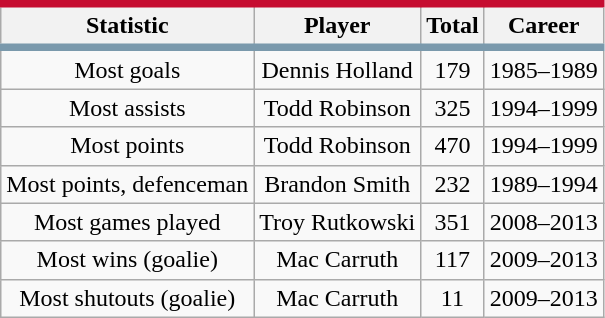<table class="wikitable" style= "text-align: center">
<tr style="border-top:#C60C30 5px solid; border-bottom:#7A99AC 5px solid;">
<th>Statistic</th>
<th>Player</th>
<th>Total</th>
<th>Career</th>
</tr>
<tr>
<td>Most goals</td>
<td>Dennis Holland</td>
<td>179</td>
<td>1985–1989</td>
</tr>
<tr>
<td>Most assists</td>
<td>Todd Robinson</td>
<td>325</td>
<td>1994–1999</td>
</tr>
<tr>
<td>Most points</td>
<td>Todd Robinson</td>
<td>470</td>
<td>1994–1999</td>
</tr>
<tr>
<td>Most points, defenceman</td>
<td>Brandon Smith</td>
<td>232</td>
<td>1989–1994</td>
</tr>
<tr>
<td>Most games played</td>
<td>Troy  Rutkowski</td>
<td>351</td>
<td>2008–2013</td>
</tr>
<tr>
<td>Most wins (goalie)</td>
<td>Mac Carruth</td>
<td>117</td>
<td>2009–2013</td>
</tr>
<tr>
<td>Most shutouts (goalie)</td>
<td>Mac Carruth</td>
<td>11</td>
<td>2009–2013</td>
</tr>
</table>
